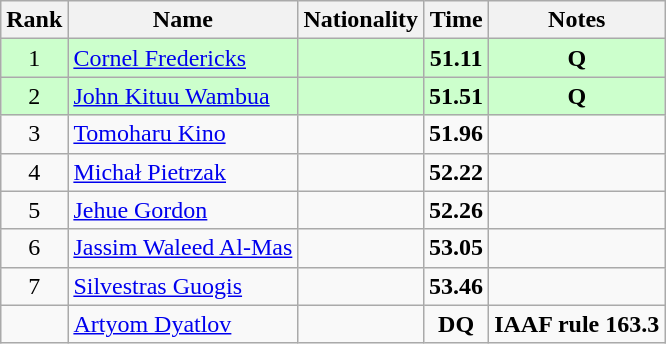<table class="wikitable sortable" style="text-align:center">
<tr>
<th>Rank</th>
<th>Name</th>
<th>Nationality</th>
<th>Time</th>
<th>Notes</th>
</tr>
<tr bgcolor=ccffcc>
<td>1</td>
<td align=left><a href='#'>Cornel Fredericks</a></td>
<td align=left></td>
<td><strong>51.11</strong></td>
<td><strong>Q</strong></td>
</tr>
<tr bgcolor=ccffcc>
<td>2</td>
<td align=left><a href='#'>John Kituu Wambua</a></td>
<td align=left></td>
<td><strong>51.51</strong></td>
<td><strong>Q</strong></td>
</tr>
<tr>
<td>3</td>
<td align=left><a href='#'>Tomoharu Kino</a></td>
<td align=left></td>
<td><strong>51.96</strong></td>
<td></td>
</tr>
<tr>
<td>4</td>
<td align=left><a href='#'>Michał Pietrzak</a></td>
<td align=left></td>
<td><strong>52.22</strong></td>
<td></td>
</tr>
<tr>
<td>5</td>
<td align=left><a href='#'>Jehue Gordon</a></td>
<td align=left></td>
<td><strong>52.26</strong></td>
<td></td>
</tr>
<tr>
<td>6</td>
<td align=left><a href='#'>Jassim Waleed Al-Mas</a></td>
<td align=left></td>
<td><strong>53.05</strong></td>
<td></td>
</tr>
<tr>
<td>7</td>
<td align=left><a href='#'>Silvestras Guogis</a></td>
<td align=left></td>
<td><strong>53.46</strong></td>
<td></td>
</tr>
<tr>
<td></td>
<td align=left><a href='#'>Artyom Dyatlov</a></td>
<td align=left></td>
<td><strong>DQ</strong></td>
<td><strong>IAAF rule 163.3</strong></td>
</tr>
</table>
